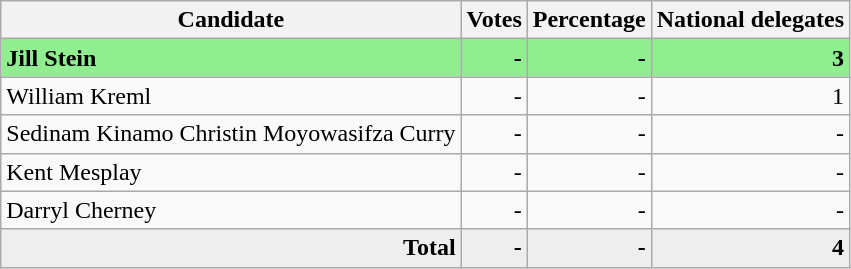<table class="wikitable" style="text-align:right;">
<tr>
<th>Candidate</th>
<th>Votes</th>
<th>Percentage</th>
<th>National delegates</th>
</tr>
<tr style="background:lightgreen;">
<td style="text-align:left;"><strong>Jill Stein</strong></td>
<td><strong>-</strong></td>
<td><strong>-</strong></td>
<td><strong>3</strong></td>
</tr>
<tr>
<td style="text-align:left;">William Kreml</td>
<td>-</td>
<td>-</td>
<td>1</td>
</tr>
<tr>
<td style="text-align:left;">Sedinam Kinamo Christin Moyowasifza Curry</td>
<td>-</td>
<td>-</td>
<td>-</td>
</tr>
<tr>
<td style="text-align:left;">Kent Mesplay</td>
<td>-</td>
<td>-</td>
<td>-</td>
</tr>
<tr>
<td style="text-align:left;">Darryl Cherney</td>
<td>-</td>
<td>-</td>
<td>-</td>
</tr>
<tr style="background:#eee;">
<td style="margin-right:0.50px"><strong>Total</strong></td>
<td style="margin-right:0.50px"><strong>-</strong></td>
<td style="margin-right:0.50px"><strong>-</strong></td>
<td style="margin-right:0.50px"><strong>4</strong></td>
</tr>
</table>
